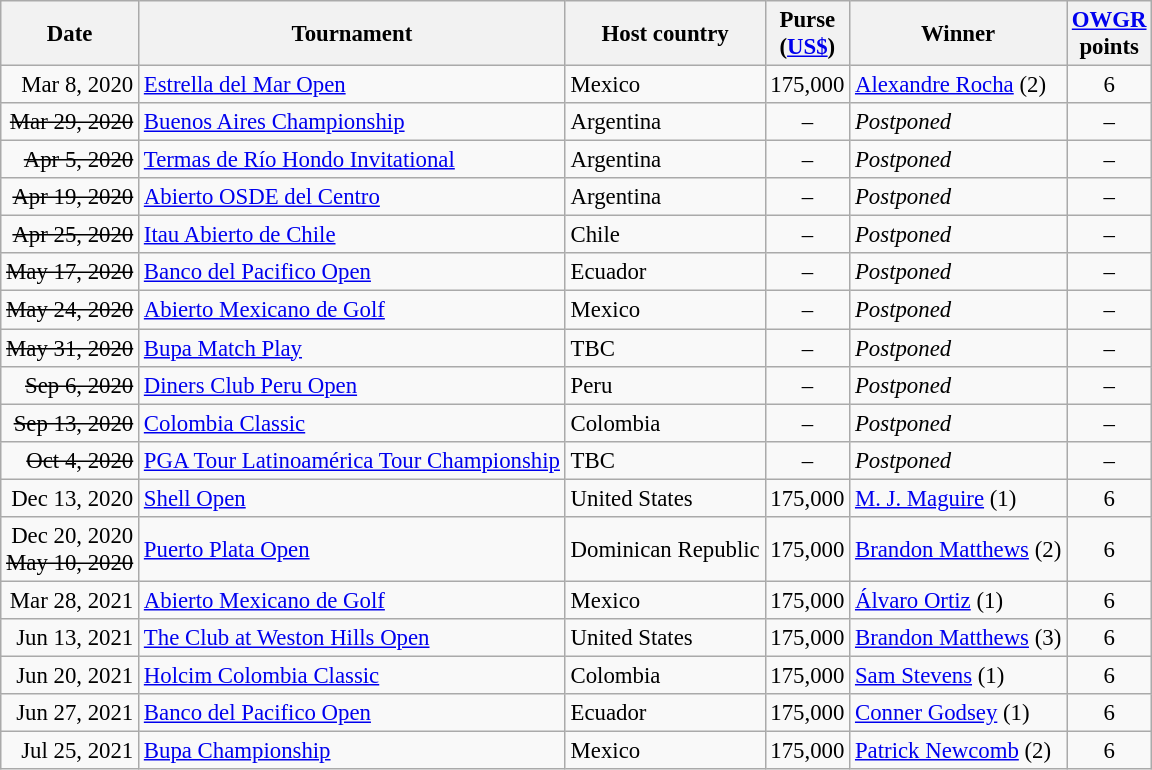<table class="wikitable" style="font-size:95%;">
<tr>
<th>Date</th>
<th>Tournament</th>
<th>Host country</th>
<th>Purse<br>(<a href='#'>US$</a>)</th>
<th>Winner</th>
<th><a href='#'>OWGR</a><br>points</th>
</tr>
<tr>
<td align=right>Mar 8, 2020</td>
<td><a href='#'>Estrella del Mar Open</a></td>
<td>Mexico</td>
<td align=right>175,000</td>
<td> <a href='#'>Alexandre Rocha</a> (2)</td>
<td align=center>6</td>
</tr>
<tr>
<td align=right><s>Mar 29, 2020</s></td>
<td><a href='#'>Buenos Aires Championship</a></td>
<td>Argentina</td>
<td align=center>–</td>
<td><em>Postponed</em></td>
<td align=center>–</td>
</tr>
<tr>
<td align=right><s>Apr 5, 2020</s></td>
<td><a href='#'>Termas de Río Hondo Invitational</a></td>
<td>Argentina</td>
<td align=center>–</td>
<td><em>Postponed</em></td>
<td align=center>–</td>
</tr>
<tr>
<td align=right><s>Apr 19, 2020</s></td>
<td><a href='#'>Abierto OSDE del Centro</a></td>
<td>Argentina</td>
<td align=center>–</td>
<td><em>Postponed</em></td>
<td align=center>–</td>
</tr>
<tr>
<td align=right><s>Apr 25, 2020</s></td>
<td><a href='#'>Itau Abierto de Chile</a></td>
<td>Chile</td>
<td align=center>–</td>
<td><em>Postponed</em></td>
<td align=center>–</td>
</tr>
<tr>
<td align=right><s>May 17, 2020</s></td>
<td><a href='#'>Banco del Pacifico Open</a></td>
<td>Ecuador</td>
<td align=center>–</td>
<td><em>Postponed</em></td>
<td align=center>–</td>
</tr>
<tr>
<td align=right><s>May 24, 2020</s></td>
<td><a href='#'>Abierto Mexicano de Golf</a></td>
<td>Mexico</td>
<td align=center>–</td>
<td><em>Postponed</em></td>
<td align=center>–</td>
</tr>
<tr>
<td align=right><s>May 31, 2020</s></td>
<td><a href='#'>Bupa Match Play</a></td>
<td>TBC</td>
<td align=center>–</td>
<td><em>Postponed</em></td>
<td align=center>–</td>
</tr>
<tr>
<td align=right><s>Sep 6, 2020</s></td>
<td><a href='#'>Diners Club Peru Open</a></td>
<td>Peru</td>
<td align=center>–</td>
<td><em>Postponed</em></td>
<td align=center>–</td>
</tr>
<tr>
<td align=right><s>Sep 13, 2020</s></td>
<td><a href='#'>Colombia Classic</a></td>
<td>Colombia</td>
<td align=center>–</td>
<td><em>Postponed</em></td>
<td align=center>–</td>
</tr>
<tr>
<td align=right><s>Oct 4, 2020</s></td>
<td><a href='#'>PGA Tour Latinoamérica Tour Championship</a></td>
<td>TBC</td>
<td align=center>–</td>
<td><em>Postponed</em></td>
<td align=center>–</td>
</tr>
<tr>
<td align=right>Dec 13, 2020</td>
<td><a href='#'>Shell Open</a></td>
<td>United States</td>
<td align=right>175,000</td>
<td> <a href='#'>M. J. Maguire</a> (1)</td>
<td align=center>6</td>
</tr>
<tr>
<td align=right>Dec 20, 2020<br><s>May 10, 2020</s></td>
<td><a href='#'>Puerto Plata Open</a></td>
<td>Dominican Republic</td>
<td align=right>175,000</td>
<td> <a href='#'>Brandon Matthews</a> (2)</td>
<td align=center>6</td>
</tr>
<tr>
<td align=right>Mar 28, 2021</td>
<td><a href='#'>Abierto Mexicano de Golf</a></td>
<td>Mexico</td>
<td align=right>175,000</td>
<td> <a href='#'>Álvaro Ortiz</a> (1)</td>
<td align=center>6</td>
</tr>
<tr>
<td align=right>Jun 13, 2021</td>
<td><a href='#'>The Club at Weston Hills Open</a></td>
<td>United States</td>
<td align=right>175,000</td>
<td> <a href='#'>Brandon Matthews</a> (3)</td>
<td align=center>6</td>
</tr>
<tr>
<td align=right>Jun 20, 2021</td>
<td><a href='#'>Holcim Colombia Classic</a></td>
<td>Colombia</td>
<td align=right>175,000</td>
<td> <a href='#'>Sam Stevens</a> (1)</td>
<td align=center>6</td>
</tr>
<tr>
<td align=right>Jun 27, 2021</td>
<td><a href='#'>Banco del Pacifico Open</a></td>
<td>Ecuador</td>
<td align=right>175,000</td>
<td> <a href='#'>Conner Godsey</a> (1)</td>
<td align=center>6</td>
</tr>
<tr>
<td align=right>Jul 25, 2021</td>
<td><a href='#'>Bupa Championship</a></td>
<td>Mexico</td>
<td align=right>175,000</td>
<td> <a href='#'>Patrick Newcomb</a> (2)</td>
<td align=center>6</td>
</tr>
</table>
